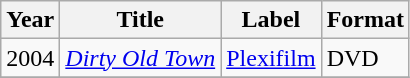<table class="wikitable">
<tr>
<th>Year</th>
<th>Title</th>
<th>Label</th>
<th>Format</th>
</tr>
<tr>
<td>2004</td>
<td><em><a href='#'>Dirty Old Town</a></em></td>
<td><a href='#'>Plexifilm</a></td>
<td>DVD</td>
</tr>
<tr>
</tr>
</table>
